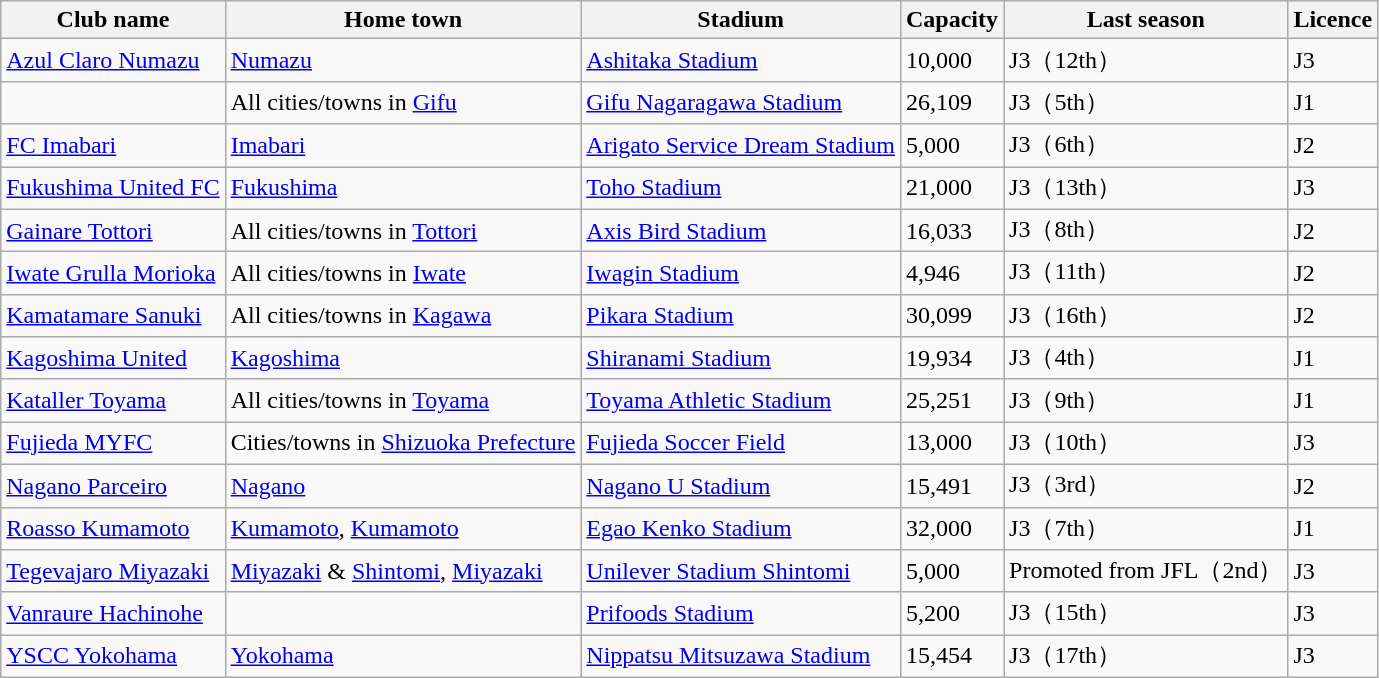<table class="wikitable sortable">
<tr>
<th>Club name</th>
<th>Home town</th>
<th>Stadium</th>
<th>Capacity</th>
<th>Last season</th>
<th>Licence</th>
</tr>
<tr>
<td><a href='#'>Azul Claro Numazu</a></td>
<td><a href='#'>Numazu</a></td>
<td><a href='#'>Ashitaka Stadium</a></td>
<td>10,000</td>
<td>J3（12th）</td>
<td>J3</td>
</tr>
<tr>
<td></td>
<td>All cities/towns in <a href='#'>Gifu</a></td>
<td><a href='#'>Gifu Nagaragawa Stadium</a></td>
<td>26,109</td>
<td>J3（5th）</td>
<td>J1</td>
</tr>
<tr>
<td><a href='#'>FC Imabari</a></td>
<td><a href='#'>Imabari</a></td>
<td><a href='#'>Arigato Service Dream Stadium</a></td>
<td>5,000</td>
<td>J3（6th）</td>
<td>J2</td>
</tr>
<tr>
<td><a href='#'>Fukushima United FC</a></td>
<td><a href='#'>Fukushima</a></td>
<td><a href='#'>Toho Stadium</a></td>
<td>21,000</td>
<td>J3（13th）</td>
<td>J3</td>
</tr>
<tr>
<td><a href='#'>Gainare Tottori</a></td>
<td>All cities/towns in <a href='#'>Tottori</a> </td>
<td><a href='#'>Axis Bird Stadium</a></td>
<td>16,033</td>
<td>J3（8th）</td>
<td>J2</td>
</tr>
<tr>
<td><a href='#'>Iwate Grulla Morioka</a></td>
<td>All cities/towns in <a href='#'>Iwate</a></td>
<td><a href='#'>Iwagin Stadium</a></td>
<td>4,946</td>
<td>J3（11th）</td>
<td>J2</td>
</tr>
<tr>
<td><a href='#'>Kamatamare Sanuki</a></td>
<td>All cities/towns in <a href='#'>Kagawa</a> </td>
<td><a href='#'>Pikara Stadium</a></td>
<td>30,099</td>
<td>J3（16th）</td>
<td>J2</td>
</tr>
<tr>
<td><a href='#'>Kagoshima United</a></td>
<td><a href='#'>Kagoshima</a></td>
<td><a href='#'>Shiranami Stadium</a></td>
<td>19,934</td>
<td>J3（4th）</td>
<td>J1</td>
</tr>
<tr>
<td><a href='#'>Kataller Toyama</a></td>
<td>All cities/towns in <a href='#'>Toyama</a></td>
<td><a href='#'>Toyama Athletic Stadium</a></td>
<td>25,251</td>
<td>J3（9th）</td>
<td>J1</td>
</tr>
<tr>
<td><a href='#'>Fujieda MYFC</a></td>
<td>Cities/towns in <a href='#'>Shizuoka Prefecture</a></td>
<td><a href='#'>Fujieda Soccer Field</a></td>
<td>13,000</td>
<td>J3（10th）</td>
<td>J3</td>
</tr>
<tr>
<td><a href='#'>Nagano Parceiro</a></td>
<td><a href='#'>Nagano</a></td>
<td><a href='#'>Nagano U Stadium</a></td>
<td>15,491</td>
<td>J3（3rd）</td>
<td>J2</td>
</tr>
<tr>
<td><a href='#'>Roasso Kumamoto</a></td>
<td><a href='#'>Kumamoto</a>, <a href='#'>Kumamoto</a></td>
<td><a href='#'>Egao Kenko Stadium</a></td>
<td>32,000</td>
<td>J3（7th）</td>
<td>J1</td>
</tr>
<tr>
<td><a href='#'>Tegevajaro Miyazaki</a></td>
<td><a href='#'>Miyazaki</a> & <a href='#'>Shintomi</a>, <a href='#'>Miyazaki</a></td>
<td><a href='#'>Unilever Stadium Shintomi</a></td>
<td>5,000</td>
<td> Promoted from JFL（2nd）</td>
<td>J3</td>
</tr>
<tr>
<td><a href='#'>Vanraure Hachinohe</a></td>
<td></td>
<td><a href='#'>Prifoods Stadium</a></td>
<td>5,200</td>
<td>J3（15th）</td>
<td>J3</td>
</tr>
<tr>
<td><a href='#'>YSCC Yokohama</a></td>
<td><a href='#'>Yokohama</a></td>
<td><a href='#'>Nippatsu Mitsuzawa Stadium</a></td>
<td>15,454</td>
<td>J3（17th）</td>
<td>J3</td>
</tr>
</table>
